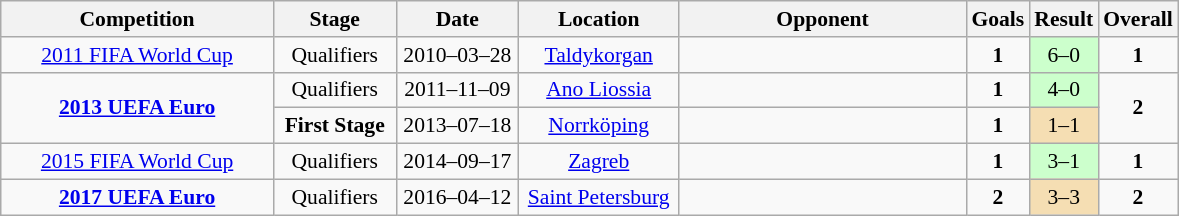<table class="wikitable" style="font-size:90%">
<tr>
<th width=175px>Competition</th>
<th width=75px>Stage</th>
<th width=75px>Date</th>
<th width=100px>Location</th>
<th width=185px>Opponent</th>
<th width=25px>Goals</th>
<th width=25>Result</th>
<th width=25px>Overall</th>
</tr>
<tr align=center>
<td><a href='#'>2011 FIFA World Cup</a></td>
<td>Qualifiers</td>
<td>2010–03–28</td>
<td><a href='#'>Taldykorgan</a></td>
<td align=left></td>
<td><strong>1</strong></td>
<td bgcolor=#CCFFCC>6–0</td>
<td><strong>1</strong></td>
</tr>
<tr align=center>
<td rowspan=2><strong><a href='#'>2013 UEFA Euro</a></strong></td>
<td>Qualifiers</td>
<td>2011–11–09</td>
<td><a href='#'>Ano Liossia</a></td>
<td align=left></td>
<td><strong>1</strong></td>
<td bgcolor=#CCFFCC>4–0</td>
<td rowspan=2><strong>2</strong></td>
</tr>
<tr align=center>
<td><strong>First Stage</strong></td>
<td>2013–07–18</td>
<td><a href='#'>Norrköping</a></td>
<td align=left></td>
<td><strong>1</strong></td>
<td bgcolor=#F5DEB3>1–1</td>
</tr>
<tr align=center>
<td><a href='#'>2015 FIFA World Cup</a></td>
<td>Qualifiers</td>
<td>2014–09–17</td>
<td><a href='#'>Zagreb</a></td>
<td align=left></td>
<td><strong>1</strong></td>
<td bgcolor=#CCFFCC>3–1</td>
<td><strong>1</strong></td>
</tr>
<tr align=center>
<td><strong><a href='#'>2017 UEFA Euro</a></strong></td>
<td>Qualifiers</td>
<td>2016–04–12</td>
<td><a href='#'>Saint Petersburg</a></td>
<td align=left></td>
<td><strong>2</strong></td>
<td bgcolor=#F5DEB3>3–3</td>
<td><strong>2</strong></td>
</tr>
</table>
